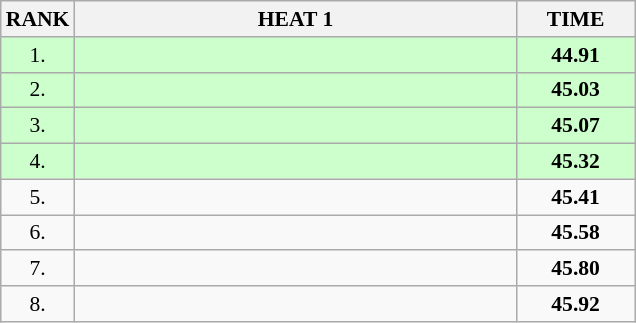<table class="wikitable" style="border-collapse: collapse; font-size: 90%;">
<tr>
<th>RANK</th>
<th style="width: 20em">HEAT 1</th>
<th style="width: 5em">TIME</th>
</tr>
<tr style="background:#ccffcc;">
<td align="center">1.</td>
<td></td>
<td align="center"><strong>44.91</strong></td>
</tr>
<tr style="background:#ccffcc;">
<td align="center">2.</td>
<td></td>
<td align="center"><strong>45.03</strong></td>
</tr>
<tr style="background:#ccffcc;">
<td align="center">3.</td>
<td></td>
<td align="center"><strong>45.07</strong></td>
</tr>
<tr style="background:#ccffcc;">
<td align="center">4.</td>
<td></td>
<td align="center"><strong>45.32</strong></td>
</tr>
<tr>
<td align="center">5.</td>
<td></td>
<td align="center"><strong>45.41</strong></td>
</tr>
<tr>
<td align="center">6.</td>
<td></td>
<td align="center"><strong>45.58</strong></td>
</tr>
<tr>
<td align="center">7.</td>
<td></td>
<td align="center"><strong>45.80</strong></td>
</tr>
<tr>
<td align="center">8.</td>
<td></td>
<td align="center"><strong>45.92</strong></td>
</tr>
</table>
